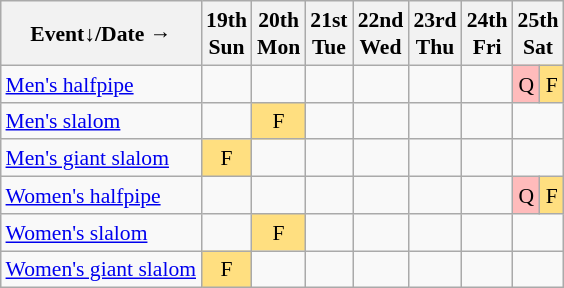<table class="wikitable" style="margin:0.5em auto; font-size:90%; line-height:1.25em; text-align:center;">
<tr>
<th>Event↓/Date →</th>
<th>19th<br>Sun</th>
<th>20th<br>Mon</th>
<th>21st<br>Tue</th>
<th>22nd<br>Wed</th>
<th>23rd<br>Thu</th>
<th>24th<br>Fri</th>
<th colspan=2>25th<br>Sat</th>
</tr>
<tr>
<td align="left"><a href='#'>Men's halfpipe</a></td>
<td></td>
<td></td>
<td></td>
<td></td>
<td></td>
<td></td>
<td bgcolor="#FFBBBB">Q</td>
<td bgcolor="#FFDF80">F</td>
</tr>
<tr>
<td align="left"><a href='#'>Men's slalom</a></td>
<td></td>
<td bgcolor="#FFDF80">F</td>
<td></td>
<td></td>
<td></td>
<td></td>
<td colspan=2></td>
</tr>
<tr>
<td align="left"><a href='#'>Men's giant slalom</a></td>
<td bgcolor="#FFDF80">F</td>
<td></td>
<td></td>
<td></td>
<td></td>
<td></td>
<td colspan=2></td>
</tr>
<tr>
<td align="left"><a href='#'>Women's halfpipe</a></td>
<td></td>
<td></td>
<td></td>
<td></td>
<td></td>
<td></td>
<td bgcolor="#FFBBBB">Q</td>
<td bgcolor="#FFDF80">F</td>
</tr>
<tr>
<td align="left"><a href='#'>Women's slalom</a></td>
<td></td>
<td bgcolor="#FFDF80">F</td>
<td></td>
<td></td>
<td></td>
<td></td>
<td colspan=2></td>
</tr>
<tr>
<td align="left"><a href='#'>Women's giant slalom</a></td>
<td bgcolor="#FFDF80">F</td>
<td></td>
<td></td>
<td></td>
<td></td>
<td></td>
<td colspan=2></td>
</tr>
</table>
